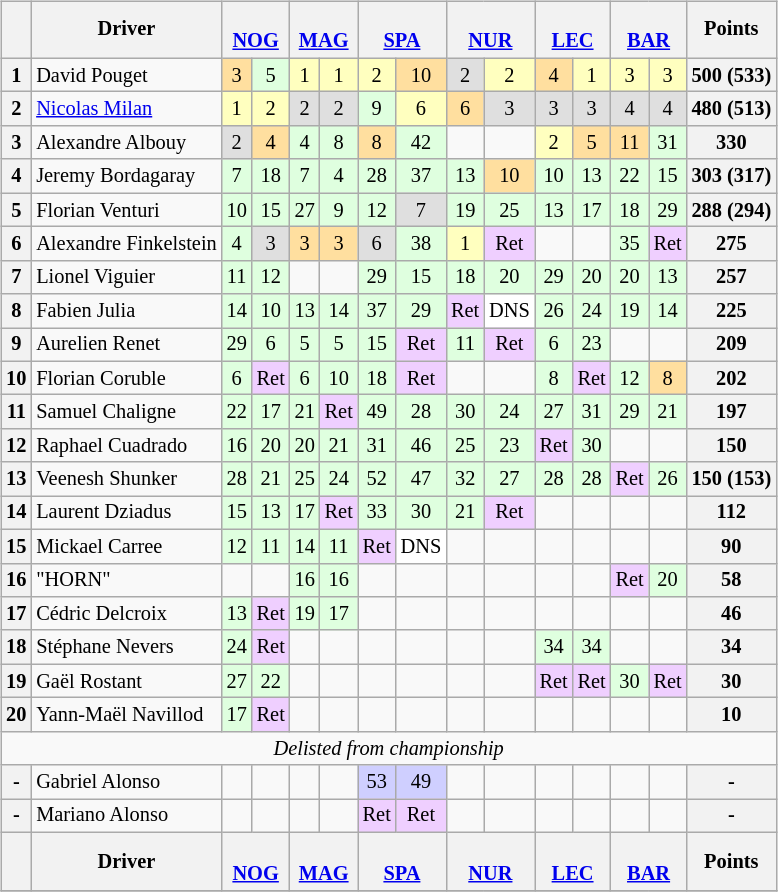<table>
<tr>
<td valign="top"><br><table class="wikitable" style="font-size:85%; text-align:center;">
<tr>
<th></th>
<th>Driver</th>
<th colspan="2"><br><a href='#'>NOG</a></th>
<th colspan="2"><br><a href='#'>MAG</a></th>
<th colspan="2"><br><a href='#'>SPA</a></th>
<th colspan="2"><br><a href='#'>NUR</a></th>
<th colspan="2"><br><a href='#'>LEC</a></th>
<th colspan="2"><br><a href='#'>BAR</a></th>
<th>Points</th>
</tr>
<tr>
<th>1</th>
<td align="left"> David Pouget</td>
<td style="background:#ffdf9f;">3</td>
<td style="background:#dfffdf;">5</td>
<td style="background:#ffffbf;">1</td>
<td style="background:#ffffbf;">1</td>
<td style="background:#ffffbf;">2</td>
<td style="background:#ffdf9f;">10</td>
<td style="background:#dfdfdf;">2</td>
<td style="background:#ffffbf;">2</td>
<td style="background:#ffdf9f;">4</td>
<td style="background:#ffffbf;">1</td>
<td style="background:#ffffbf;">3</td>
<td style="background:#ffffbf;">3</td>
<th>500 (533)</th>
</tr>
<tr>
<th>2</th>
<td align="left"> <a href='#'>Nicolas Milan</a></td>
<td style="background:#ffffbf;">1</td>
<td style="background:#ffffbf;">2</td>
<td style="background:#dfdfdf;">2</td>
<td style="background:#dfdfdf;">2</td>
<td style="background:#dfffdf;">9</td>
<td style="background:#ffffbf;">6</td>
<td style="background:#ffdf9f;">6</td>
<td style="background:#dfdfdf;">3</td>
<td style="background:#dfdfdf;">3</td>
<td style="background:#dfdfdf;">3</td>
<td style="background:#dfdfdf;">4</td>
<td style="background:#dfdfdf;">4</td>
<th>480 (513)</th>
</tr>
<tr>
<th>3</th>
<td align="left"> Alexandre Albouy</td>
<td style="background:#dfdfdf;">2</td>
<td style="background:#ffdf9f;">4</td>
<td style="background:#dfffdf;">4</td>
<td style="background:#dfffdf;">8</td>
<td style="background:#ffdf9f;">8</td>
<td style="background:#dfffdf;">42</td>
<td></td>
<td></td>
<td style="background:#ffffbf;">2</td>
<td style="background:#ffdf9f;">5</td>
<td style="background:#ffdf9f;">11</td>
<td style="background:#dfffdf;">31</td>
<th>330</th>
</tr>
<tr>
<th>4</th>
<td align="left"> Jeremy Bordagaray</td>
<td style="background:#dfffdf;">7</td>
<td style="background:#dfffdf;">18</td>
<td style="background:#dfffdf;">7</td>
<td style="background:#dfffdf;">4</td>
<td style="background:#dfffdf;">28</td>
<td style="background:#dfffdf;">37</td>
<td style="background:#dfffdf;">13</td>
<td style="background:#ffdf9f;">10</td>
<td style="background:#dfffdf;">10</td>
<td style="background:#dfffdf;">13</td>
<td style="background:#dfffdf;">22</td>
<td style="background:#dfffdf;">15</td>
<th>303 (317)</th>
</tr>
<tr>
<th>5</th>
<td align="left"> Florian Venturi</td>
<td style="background:#dfffdf;">10</td>
<td style="background:#dfffdf;">15</td>
<td style="background:#dfffdf;">27</td>
<td style="background:#dfffdf;">9</td>
<td style="background:#dfffdf;">12</td>
<td style="background:#dfdfdf;">7</td>
<td style="background:#dfffdf;">19</td>
<td style="background:#dfffdf;">25</td>
<td style="background:#dfffdf;">13</td>
<td style="background:#dfffdf;">17</td>
<td style="background:#dfffdf;">18</td>
<td style="background:#dfffdf;">29</td>
<th>288 (294)</th>
</tr>
<tr>
<th>6</th>
<td align="left"> Alexandre Finkelstein</td>
<td style="background:#dfffdf;">4</td>
<td style="background:#dfdfdf;">3</td>
<td style="background:#ffdf9f;">3</td>
<td style="background:#ffdf9f;">3</td>
<td style="background:#dfdfdf;">6</td>
<td style="background:#dfffdf;">38</td>
<td style="background:#ffffbf;">1</td>
<td style="background:#efcfff;">Ret</td>
<td></td>
<td></td>
<td style="background:#dfffdf;">35</td>
<td style="background:#efcfff;">Ret</td>
<th>275</th>
</tr>
<tr>
<th>7</th>
<td align="left"> Lionel Viguier</td>
<td style="background:#dfffdf;">11</td>
<td style="background:#dfffdf;">12</td>
<td></td>
<td></td>
<td style="background:#dfffdf;">29</td>
<td style="background:#dfffdf;">15</td>
<td style="background:#dfffdf;">18</td>
<td style="background:#dfffdf;">20</td>
<td style="background:#dfffdf;">29</td>
<td style="background:#dfffdf;">20</td>
<td style="background:#dfffdf;">20</td>
<td style="background:#dfffdf;">13</td>
<th>257</th>
</tr>
<tr>
<th>8</th>
<td align="left"> Fabien Julia</td>
<td style="background:#dfffdf;">14</td>
<td style="background:#dfffdf;">10</td>
<td style="background:#dfffdf;">13</td>
<td style="background:#dfffdf;">14</td>
<td style="background:#dfffdf;">37</td>
<td style="background:#dfffdf;">29</td>
<td style="background:#efcfff;">Ret</td>
<td style="background:#ffffff;">DNS</td>
<td style="background:#dfffdf;">26</td>
<td style="background:#dfffdf;">24</td>
<td style="background:#dfffdf;">19</td>
<td style="background:#dfffdf;">14</td>
<th>225</th>
</tr>
<tr>
<th>9</th>
<td align="left"> Aurelien Renet</td>
<td style="background:#dfffdf;">29</td>
<td style="background:#dfffdf;">6</td>
<td style="background:#dfffdf;">5</td>
<td style="background:#dfffdf;">5</td>
<td style="background:#dfffdf;">15</td>
<td style="background:#efcfff;">Ret</td>
<td style="background:#dfffdf;">11</td>
<td style="background:#efcfff;">Ret</td>
<td style="background:#dfffdf;">6</td>
<td style="background:#dfffdf;">23</td>
<td></td>
<td></td>
<th>209</th>
</tr>
<tr>
<th>10</th>
<td align="left"> Florian Coruble</td>
<td style="background:#dfffdf;">6</td>
<td style="background:#efcfff;">Ret</td>
<td style="background:#dfffdf;">6</td>
<td style="background:#dfffdf;">10</td>
<td style="background:#dfffdf;">18</td>
<td style="background:#efcfff;">Ret</td>
<td></td>
<td></td>
<td style="background:#dfffdf;">8</td>
<td style="background:#efcfff;">Ret</td>
<td style="background:#dfffdf;">12</td>
<td style="background:#ffdf9f;">8</td>
<th>202</th>
</tr>
<tr>
<th>11</th>
<td align="left"> Samuel Chaligne</td>
<td style="background:#dfffdf;">22</td>
<td style="background:#dfffdf;">17</td>
<td style="background:#dfffdf;">21</td>
<td style="background:#efcfff;">Ret</td>
<td style="background:#dfffdf;">49</td>
<td style="background:#dfffdf;">28</td>
<td style="background:#dfffdf;">30</td>
<td style="background:#dfffdf;">24</td>
<td style="background:#dfffdf;">27</td>
<td style="background:#dfffdf;">31</td>
<td style="background:#dfffdf;">29</td>
<td style="background:#dfffdf;">21</td>
<th>197</th>
</tr>
<tr>
<th>12</th>
<td align="left"> Raphael Cuadrado</td>
<td style="background:#dfffdf;">16</td>
<td style="background:#dfffdf;">20</td>
<td style="background:#dfffdf;">20</td>
<td style="background:#dfffdf;">21</td>
<td style="background:#dfffdf;">31</td>
<td style="background:#dfffdf;">46</td>
<td style="background:#dfffdf;">25</td>
<td style="background:#dfffdf;">23</td>
<td style="background:#efcfff;">Ret</td>
<td style="background:#dfffdf;">30</td>
<td></td>
<td></td>
<th>150</th>
</tr>
<tr>
<th>13</th>
<td align="left"> Veenesh Shunker</td>
<td style="background:#dfffdf;">28</td>
<td style="background:#dfffdf;">21</td>
<td style="background:#dfffdf;">25</td>
<td style="background:#dfffdf;">24</td>
<td style="background:#dfffdf;">52</td>
<td style="background:#dfffdf;">47</td>
<td style="background:#dfffdf;">32</td>
<td style="background:#dfffdf;">27</td>
<td style="background:#dfffdf;">28</td>
<td style="background:#dfffdf;">28</td>
<td style="background:#efcfff;">Ret</td>
<td style="background:#dfffdf;">26</td>
<th>150 (153)</th>
</tr>
<tr>
<th>14</th>
<td align="left"> Laurent Dziadus</td>
<td style="background:#dfffdf;">15</td>
<td style="background:#dfffdf;">13</td>
<td style="background:#dfffdf;">17</td>
<td style="background:#efcfff;">Ret</td>
<td style="background:#dfffdf;">33</td>
<td style="background:#dfffdf;">30</td>
<td style="background:#dfffdf;">21</td>
<td style="background:#efcfff;">Ret</td>
<td></td>
<td></td>
<td></td>
<td></td>
<th>112</th>
</tr>
<tr>
<th>15</th>
<td align="left"> Mickael Carree</td>
<td style="background:#dfffdf;">12</td>
<td style="background:#dfffdf;">11</td>
<td style="background:#dfffdf;">14</td>
<td style="background:#dfffdf;">11</td>
<td style="background:#efcfff;">Ret</td>
<td style="background:#ffffff;">DNS</td>
<td></td>
<td></td>
<td></td>
<td></td>
<td></td>
<td></td>
<th>90</th>
</tr>
<tr>
<th>16</th>
<td align="left"> "HORN"</td>
<td></td>
<td></td>
<td style="background:#dfffdf;">16</td>
<td style="background:#dfffdf;">16</td>
<td></td>
<td></td>
<td></td>
<td></td>
<td></td>
<td></td>
<td style="background:#efcfff;">Ret</td>
<td style="background:#dfffdf;">20</td>
<th>58</th>
</tr>
<tr>
<th>17</th>
<td align="left"> Cédric Delcroix</td>
<td style="background:#dfffdf;">13</td>
<td style="background:#efcfff;">Ret</td>
<td style="background:#dfffdf;">19</td>
<td style="background:#dfffdf;">17</td>
<td></td>
<td></td>
<td></td>
<td></td>
<td></td>
<td></td>
<td></td>
<td></td>
<th>46</th>
</tr>
<tr>
<th>18</th>
<td align="left"> Stéphane Nevers</td>
<td style="background:#dfffdf;">24</td>
<td style="background:#efcfff;">Ret</td>
<td></td>
<td></td>
<td></td>
<td></td>
<td></td>
<td></td>
<td style="background:#dfffdf;">34</td>
<td style="background:#dfffdf;">34</td>
<td></td>
<td></td>
<th>34</th>
</tr>
<tr>
<th>19</th>
<td align="left"> Gaël Rostant</td>
<td style="background:#dfffdf;">27</td>
<td style="background:#dfffdf;">22</td>
<td></td>
<td></td>
<td></td>
<td></td>
<td></td>
<td></td>
<td style="background:#efcfff;">Ret</td>
<td style="background:#efcfff;">Ret</td>
<td style="background:#dfffdf;">30</td>
<td style="background:#efcfff;">Ret</td>
<th>30</th>
</tr>
<tr>
<th>20</th>
<td align="left"> Yann-Maël Navillod</td>
<td style="background:#dfffdf;">17</td>
<td style="background:#efcfff;">Ret</td>
<td></td>
<td></td>
<td></td>
<td></td>
<td></td>
<td></td>
<td></td>
<td></td>
<td></td>
<td></td>
<th>10</th>
</tr>
<tr>
<td colspan=15><em>Delisted from championship</em></td>
</tr>
<tr>
<th>-</th>
<td align="left"> Gabriel Alonso</td>
<td></td>
<td></td>
<td></td>
<td></td>
<td style="background:#cfcfff;">53</td>
<td style="background:#cfcfff;">49</td>
<td></td>
<td></td>
<td></td>
<td></td>
<td></td>
<td></td>
<th>-</th>
</tr>
<tr>
<th>-</th>
<td align="left"> Mariano Alonso</td>
<td></td>
<td></td>
<td></td>
<td></td>
<td style="background:#efcfff;">Ret</td>
<td style="background:#efcfff;">Ret</td>
<td></td>
<td></td>
<td></td>
<td></td>
<td></td>
<td></td>
<th>-</th>
</tr>
<tr>
<th></th>
<th>Driver</th>
<th colspan="2"><br><a href='#'>NOG</a></th>
<th colspan="2"><br><a href='#'>MAG</a></th>
<th colspan="2"><br><a href='#'>SPA</a></th>
<th colspan="2"><br><a href='#'>NUR</a></th>
<th colspan="2"><br><a href='#'>LEC</a></th>
<th colspan="2"><br><a href='#'>BAR</a></th>
<th>Points</th>
</tr>
<tr>
</tr>
</table>
</td>
<td valign="top"><br></td>
</tr>
</table>
